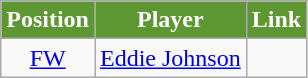<table class=wikitable>
<tr>
<th style="background:#5d9731; color:white; text-align:center;">Position</th>
<th style="background:#5d9731; color:white; text-align:center;">Player</th>
<th style="background:#5d9731; color:white; text-align:center;">Link</th>
</tr>
<tr>
<td align=center><a href='#'>FW</a></td>
<td> <a href='#'>Eddie Johnson</a></td>
<td></td>
</tr>
</table>
